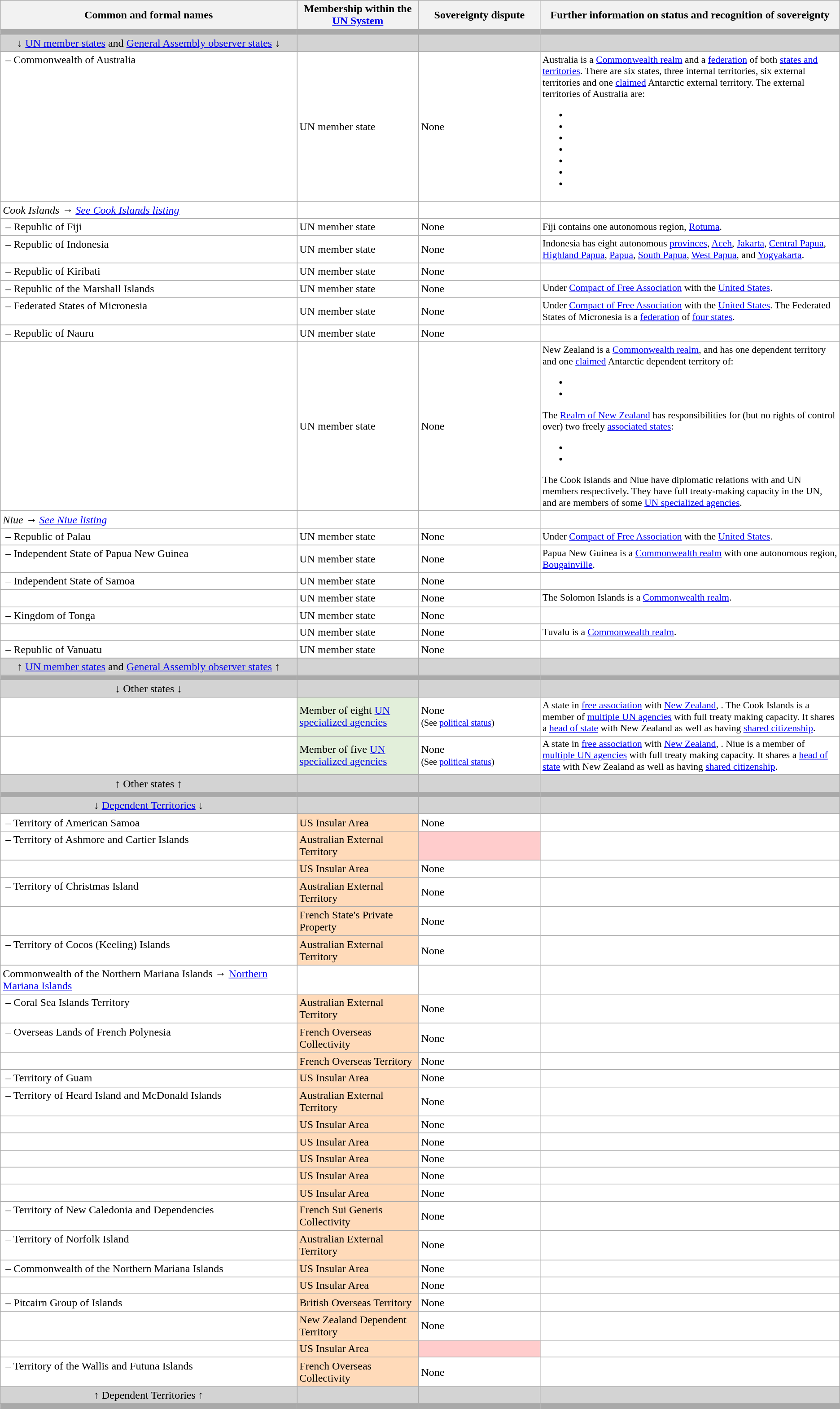<table class="sortable wikitable" style="background:white;text-align:left;">
<tr>
<th style="width:325pt">Common and formal names</th>
<th style="width:130pt;">Membership within the <a href='#'>UN System</a></th>
<th style="width:130pt;">Sovereignty dispute</th>
<th class="unsortable">Further information on status and recognition of sovereignty</th>
</tr>
<tr style="background:Darkgrey;">
<td style="text-align:center;"></td>
<td></td>
<td></td>
<td></td>
</tr>
<tr style="background:Lightgrey;">
<td style="text-align:center;">↓ <a href='#'>UN member states</a> and <a href='#'>General Assembly observer states</a> ↓</td>
<td></td>
<td></td>
<td><br></td>
</tr>
<tr>
<td style="vertical-align:top;"><strong></strong> – Commonwealth of Australia</td>
<td>UN member state</td>
<td>None</td>
<td style="vertical-align:top;text-align:left;font-size:90%;">Australia is a <a href='#'>Commonwealth realm</a> and a <a href='#'>federation</a> of both <a href='#'>states and territories</a>. There are six states, three internal territories, six external territories and one <a href='#'>claimed</a> Antarctic external territory. The external territories of Australia are:<br><ul><li></li><li></li><li></li><li></li><li></li><li></li><li><em></em></li></ul></td>
</tr>
<tr>
<td style="vertical-align:top;"><em>Cook Islands → <a href='#'>See Cook Islands listing</a></em></td>
<td></td>
<td></td>
<td style="vertical-align:top;text-align:left;font-size:90%;"></td>
</tr>
<tr>
<td style="vertical-align:top;"><strong></strong> – Republic of Fiji</td>
<td>UN member state</td>
<td>None</td>
<td style="vertical-align:top;text-align:left;font-size:90%;">Fiji contains one autonomous region, <a href='#'>Rotuma</a>.</td>
</tr>
<tr>
<td style="vertical-align:top;"><strong></strong> – Republic of Indonesia</td>
<td>UN member state</td>
<td>None</td>
<td style="vertical-align:top;text-align:left;font-size:90%;">Indonesia has eight autonomous <a href='#'>provinces</a>, <a href='#'>Aceh</a>, <a href='#'>Jakarta</a>, <a href='#'>Central Papua</a>, <a href='#'>Highland Papua</a>, <a href='#'>Papua</a>, <a href='#'>South Papua</a>, <a href='#'>West Papua</a>, and <a href='#'>Yogyakarta</a>.</td>
</tr>
<tr>
<td style="vertical-align:top;"><strong></strong> – Republic of Kiribati</td>
<td>UN member state</td>
<td>None</td>
<td style="vertical-align:top;text-align:left;font-size:90%;"></td>
</tr>
<tr>
<td style="vertical-align:top;"><strong></strong> – Republic of the Marshall Islands</td>
<td>UN member state</td>
<td>None</td>
<td style="vertical-align:top;text-align:left;font-size:90%;">Under <a href='#'>Compact of Free Association</a> with the <a href='#'>United States</a>.</td>
</tr>
<tr>
<td style="vertical-align:top;"><strong></strong> – Federated States of Micronesia</td>
<td>UN member state</td>
<td>None</td>
<td style="vertical-align:top;text-align:left;font-size:90%;">Under <a href='#'>Compact of Free Association</a> with the <a href='#'>United States</a>. The Federated States of Micronesia is a <a href='#'>federation</a> of <a href='#'>four states</a>.</td>
</tr>
<tr>
<td style="vertical-align:top;"><strong></strong> – Republic of Nauru</td>
<td>UN member state</td>
<td>None</td>
<td style="vertical-align:top;text-align:left;font-size:90%;"></td>
</tr>
<tr>
<td style="vertical-align:top;"><strong></strong></td>
<td>UN member state</td>
<td>None</td>
<td style="vertical-align:top;text-align:left;font-size:90%;">New Zealand is a <a href='#'>Commonwealth realm</a>, and has one dependent territory and one <a href='#'>claimed</a> Antarctic dependent territory of:<br><ul><li></li><li><em></em></li></ul>The <a href='#'>Realm of New Zealand</a> has responsibilities for (but no rights of control over) two freely <a href='#'>associated states</a>:<ul><li></li><li></li></ul>The Cook Islands and Niue have diplomatic relations with  and  UN members respectively. They have full treaty-making capacity in the UN, and are members of some <a href='#'>UN specialized agencies</a>.</td>
</tr>
<tr>
<td style="vertical-align:top;"><em>Niue → <a href='#'>See Niue listing</a></em></td>
<td></td>
<td></td>
<td style="vertical-align:top;text-align:left;font-size:90%;"></td>
</tr>
<tr>
<td style="vertical-align:top;"><strong></strong> – Republic of Palau</td>
<td>UN member state</td>
<td>None</td>
<td style="vertical-align:top;text-align:left;font-size:90%;">Under <a href='#'>Compact of Free Association</a> with the <a href='#'>United States</a>.</td>
</tr>
<tr>
<td style="vertical-align:top;"><strong></strong> – Independent State of Papua New Guinea</td>
<td>UN member state</td>
<td>None</td>
<td style="vertical-align:top;text-align:left;font-size:90%;">Papua New Guinea is a <a href='#'>Commonwealth realm</a> with one autonomous region, <a href='#'>Bougainville</a>.</td>
</tr>
<tr>
<td style="vertical-align:top;"><strong></strong> – Independent State of Samoa</td>
<td>UN member state</td>
<td>None</td>
<td style="vertical-align:top;text-align:left;font-size:90%;"><br>
</td>
</tr>
<tr>
<td style="vertical-align:top;"><strong></strong></td>
<td>UN member state</td>
<td>None</td>
<td style="vertical-align:top;text-align:left;font-size:90%;">The Solomon Islands is a <a href='#'>Commonwealth realm</a>.</td>
</tr>
<tr>
<td style="vertical-align:top;"><strong></strong> – Kingdom of Tonga</td>
<td>UN member state</td>
<td>None</td>
<td style="vertical-align:top;text-align:left;font-size:90%;"></td>
</tr>
<tr>
<td style="vertical-align:top;"><strong></strong></td>
<td>UN member state</td>
<td>None</td>
<td style="vertical-align:top;text-align:left;font-size:90%;">Tuvalu is a <a href='#'>Commonwealth realm</a>.</td>
</tr>
<tr>
<td style="vertical-align:top;"><strong></strong> – Republic of Vanuatu</td>
<td>UN member state</td>
<td>None</td>
<td style="vertical-align:top;text-align:left;font-size:90%;"></td>
</tr>
<tr style="background:Lightgrey;">
<td style="text-align:center;">↑ <a href='#'>UN member states</a> and <a href='#'>General Assembly observer states</a> ↑</td>
<td></td>
<td></td>
<td></td>
</tr>
<tr style="background:Darkgrey;">
<td style="text-align:center;"></td>
<td></td>
<td></td>
<td></td>
</tr>
<tr style="background:Lightgrey;">
<td style="text-align:center;">↓ Other states ↓</td>
<td></td>
<td></td>
<td></td>
</tr>
<tr>
<td style="vertical-align:top;"><strong></strong></td>
<td style="background:#e2efda;">Member of eight <a href='#'>UN specialized agencies</a></td>
<td>None<br><small>(See <a href='#'>political status</a>)</small></td>
<td style="vertical-align:top;text-align:left;font-size:90%;">A state in <a href='#'>free association</a> with <a href='#'>New Zealand</a>, . The Cook Islands is a member of <a href='#'>multiple UN agencies</a> with full treaty making capacity. It shares a <a href='#'>head of state</a> with New Zealand as well as having <a href='#'>shared citizenship</a>.</td>
</tr>
<tr>
<td style="vertical-align:top;"><strong></strong></td>
<td style="background:#e2efda;">Member of five <a href='#'>UN specialized agencies</a></td>
<td>None<br><small>(See <a href='#'>political status</a>)</small></td>
<td style="vertical-align:top;text-align:left;font-size:90%;">A state in <a href='#'>free association</a> with <a href='#'>New Zealand</a>, . Niue is a member of <a href='#'>multiple UN agencies</a> with full treaty making capacity. It shares a <a href='#'>head of state</a> with New Zealand as well as having <a href='#'>shared citizenship</a>.</td>
</tr>
<tr style="background:Lightgrey;">
<td style="text-align:center;">↑ Other states ↑</td>
<td></td>
<td></td>
<td></td>
</tr>
<tr style="background:Darkgrey;">
<td style="text-align:center;"></td>
<td></td>
<td></td>
<td></td>
</tr>
<tr style="background:Lightgrey;">
<td style="text-align:center;">↓ <a href='#'>Dependent Territories</a> ↓</td>
<td></td>
<td></td>
<td></td>
</tr>
<tr>
<td style="vertical-align:top;"><strong></strong> – Territory of American Samoa</td>
<td style="background:PeachPuff;">US Insular Area</td>
<td>None</td>
<td style="vertical-align:top;text-align:left;font-size:90%;"></td>
</tr>
<tr>
<td style="vertical-align:top;"><strong></strong> – Territory of Ashmore and Cartier Islands</td>
<td style="background:PeachPuff;">Australian External Territory</td>
<td style="background:#fcc;"></td>
<td style="vertical-align:top;text-align:left;font-size:90%;"></td>
</tr>
<tr>
<td style="vertical-align:top;"><strong></strong></td>
<td style="background:PeachPuff;">US Insular Area</td>
<td>None</td>
<td style="vertical-align:top;text-align:left;font-size:90%;"></td>
</tr>
<tr>
<td style="vertical-align:top;"><strong></strong> – Territory of Christmas Island</td>
<td style="background:PeachPuff;">Australian External Territory</td>
<td>None</td>
<td style="vertical-align:top;text-align:left;font-size:90%;"></td>
</tr>
<tr>
<td style="vertical-align:top;"><strong></strong></td>
<td style="background:PeachPuff;">French State's Private Property</td>
<td>None</td>
<td style="vertical-align:top;text-align:left;font-size:90%;"></td>
</tr>
<tr>
<td style="vertical-align:top;"><strong></strong> – Territory of Cocos (Keeling) Islands</td>
<td style="background:PeachPuff;">Australian External Territory</td>
<td>None</td>
<td style="vertical-align:top;text-align:left;font-size:90%;"></td>
</tr>
<tr>
<td style="vertical-align:top;">Commonwealth of the Northern Mariana Islands → <a href='#'>Northern Mariana Islands</a></td>
<td></td>
<td></td>
<td style="vertical-align:top;text-align:left;font-size:90%;"></td>
</tr>
<tr>
<td style="vertical-align:top;"><strong></strong> – Coral Sea Islands Territory</td>
<td style="background:PeachPuff;">Australian External Territory</td>
<td>None</td>
<td style="vertical-align:top;text-align:left;font-size:90%;"></td>
</tr>
<tr>
<td style="vertical-align:top;"><strong></strong> – Overseas Lands of French Polynesia</td>
<td style="background:PeachPuff;">French Overseas Collectivity</td>
<td>None</td>
<td style="vertical-align:top;text-align:left;font-size:90%;"></td>
</tr>
<tr>
<td style="vertical-align:top;"><strong></strong></td>
<td style="background:PeachPuff;">French Overseas Territory</td>
<td>None</td>
<td style="vertical-align:top;text-align:left;font-size:90%;"></td>
</tr>
<tr>
<td style="vertical-align:top;"><strong></strong> – Territory of Guam</td>
<td style="background:PeachPuff;">US Insular Area</td>
<td>None</td>
<td style="vertical-align:top;text-align:left;font-size:90%;"></td>
</tr>
<tr>
<td style="vertical-align:top;"><strong></strong> – Territory of Heard Island and McDonald Islands</td>
<td style="background:PeachPuff;">Australian External Territory</td>
<td>None</td>
<td style="vertical-align:top;text-align:left;font-size:90%;"></td>
</tr>
<tr>
<td style="vertical-align:top;"><strong></strong></td>
<td style="background:PeachPuff;">US Insular Area</td>
<td>None</td>
<td style="vertical-align:top;text-align:left;font-size:90%;"></td>
</tr>
<tr>
<td style="vertical-align:top;"><strong></strong></td>
<td style="background:PeachPuff;">US Insular Area</td>
<td>None</td>
<td style="vertical-align:top;text-align:left;font-size:90%;"></td>
</tr>
<tr>
<td style="vertical-align:top;"><strong></strong></td>
<td style="background:PeachPuff;">US Insular Area</td>
<td>None</td>
<td style="vertical-align:top;text-align:left;font-size:90%;"></td>
</tr>
<tr>
<td style="vertical-align:top;"><strong></strong></td>
<td style="background:PeachPuff;">US Insular Area</td>
<td>None</td>
<td style="vertical-align:top;text-align:left;font-size:90%;"></td>
</tr>
<tr>
<td style="vertical-align:top;"><strong></strong></td>
<td style="background:PeachPuff;">US Insular Area</td>
<td>None</td>
<td style="vertical-align:top;text-align:left;font-size:90%;"></td>
</tr>
<tr>
<td style="vertical-align:top;"><strong></strong> – Territory of New Caledonia and Dependencies</td>
<td style="background:PeachPuff;">French Sui Generis Collectivity</td>
<td>None</td>
<td style="vertical-align:top;text-align:left;font-size:90%;"></td>
</tr>
<tr>
<td style="vertical-align:top;"><strong></strong> – Territory of Norfolk Island</td>
<td style="background:PeachPuff;">Australian External Territory</td>
<td>None</td>
<td style="vertical-align:top;text-align:left;font-size:90%;"></td>
</tr>
<tr>
<td style="vertical-align:top;"><strong></strong> – Commonwealth of the Northern Mariana Islands</td>
<td style="background:PeachPuff;">US Insular Area</td>
<td>None</td>
<td style="vertical-align:top;text-align:left;font-size:90%;"></td>
</tr>
<tr>
<td style="vertical-align:top;"><strong></strong></td>
<td style="background:PeachPuff;">US Insular Area</td>
<td>None</td>
<td style="vertical-align:top;text-align:left;font-size:90%;"></td>
</tr>
<tr>
<td style="vertical-align:top;"><strong></strong> – Pitcairn Group of Islands</td>
<td style="background:PeachPuff;">British Overseas Territory</td>
<td>None</td>
<td style="vertical-align:top;text-align:left;font-size:90%;"></td>
</tr>
<tr>
<td style="vertical-align:top;"><strong></strong></td>
<td style="background:PeachPuff;">New Zealand Dependent Territory</td>
<td>None</td>
<td style="vertical-align:top;text-align:left;font-size:90%;"></td>
</tr>
<tr>
<td style="vertical-align:top;"><strong></strong></td>
<td style="background:PeachPuff;">US Insular Area</td>
<td style="background:#fcc;"></td>
<td style="vertical-align:top;text-align:left;font-size:90%;"></td>
</tr>
<tr>
<td style="vertical-align:top;"><strong></strong> – Territory of the Wallis and Futuna Islands</td>
<td style="background:PeachPuff;">French Overseas Collectivity</td>
<td>None</td>
<td style="vertical-align:top;text-align:left;font-size:90%;"></td>
</tr>
<tr style="background:Lightgrey;">
<td style="text-align:center;">↑ Dependent Territories ↑</td>
<td></td>
<td></td>
<td></td>
</tr>
<tr style="background:Darkgrey;">
<td style="text-align:center;"></td>
<td></td>
<td></td>
<td></td>
</tr>
</table>
